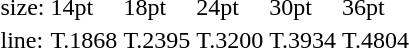<table style="margin-left:40px;">
<tr>
<td>size:</td>
<td>14pt</td>
<td>18pt</td>
<td>24pt</td>
<td>30pt</td>
<td>36pt</td>
</tr>
<tr>
<td>line:</td>
<td>T.1868</td>
<td>T.2395</td>
<td>T.3200</td>
<td>T.3934</td>
<td>T.4804</td>
</tr>
</table>
